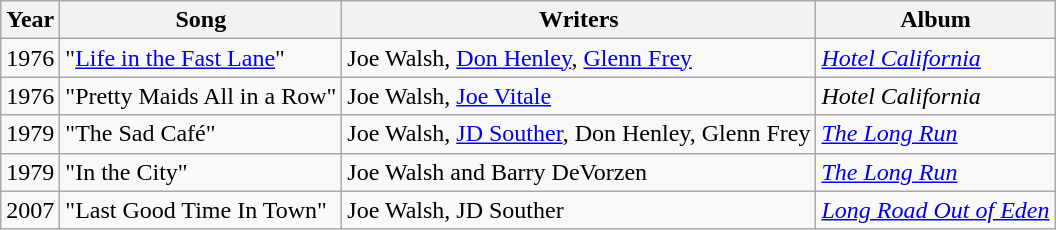<table class="wikitable">
<tr>
<th>Year</th>
<th>Song</th>
<th>Writers</th>
<th>Album</th>
</tr>
<tr>
<td>1976</td>
<td>"<a href='#'>Life in the Fast Lane</a>"</td>
<td>Joe Walsh, <a href='#'>Don Henley</a>, <a href='#'>Glenn Frey</a></td>
<td><em><a href='#'>Hotel California</a></em></td>
</tr>
<tr>
<td>1976</td>
<td>"Pretty Maids All in a Row"</td>
<td>Joe Walsh, <a href='#'>Joe Vitale</a></td>
<td><em>Hotel California</em></td>
</tr>
<tr>
<td>1979</td>
<td>"The Sad Café"</td>
<td>Joe Walsh, <a href='#'>JD Souther</a>, Don Henley, Glenn Frey</td>
<td><em><a href='#'>The Long Run</a></em></td>
</tr>
<tr>
<td>1979</td>
<td>"In the City"</td>
<td>Joe Walsh and Barry DeVorzen</td>
<td><em><a href='#'>The Long Run</a></em></td>
</tr>
<tr>
<td>2007</td>
<td>"Last Good Time In Town"</td>
<td>Joe Walsh, JD Souther</td>
<td><em><a href='#'>Long Road Out of Eden</a></em></td>
</tr>
</table>
